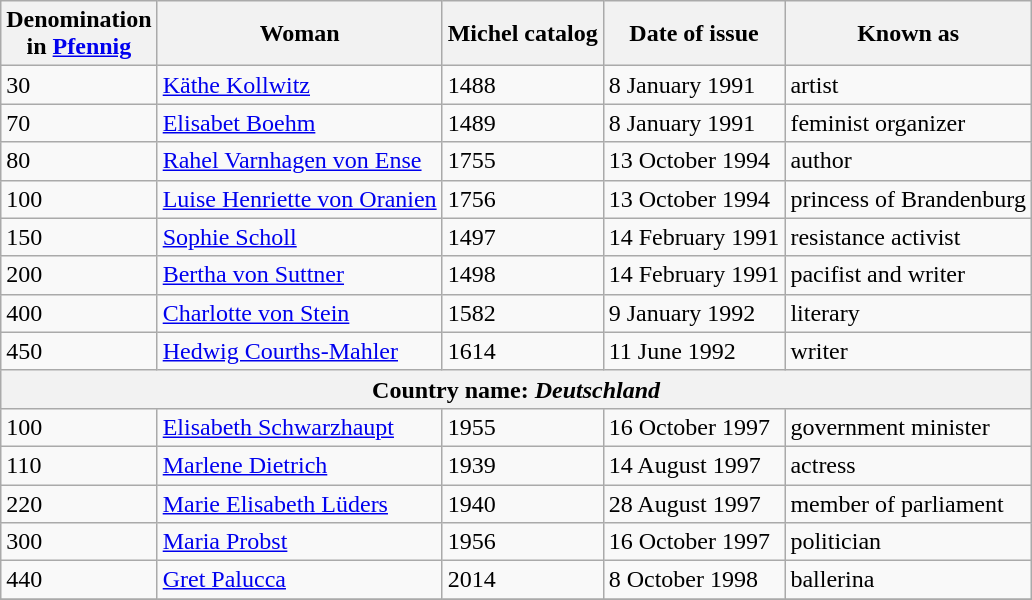<table class="sortable wikitable" style="margin-left:0.5em; text-align:left">
<tr>
<th>Denomination<br>in <a href='#'>Pfennig</a></th>
<th>Woman</th>
<th>Michel catalog</th>
<th>Date of issue</th>
<th>Known as</th>
</tr>
<tr>
<td>30</td>
<td><a href='#'>Käthe Kollwitz</a></td>
<td>1488</td>
<td>8 January 1991</td>
<td>artist</td>
</tr>
<tr>
<td>70</td>
<td><a href='#'>Elisabet Boehm</a></td>
<td>1489</td>
<td>8 January 1991</td>
<td>feminist organizer</td>
</tr>
<tr>
<td>80</td>
<td><a href='#'>Rahel Varnhagen von Ense</a></td>
<td>1755</td>
<td>13 October 1994</td>
<td>author</td>
</tr>
<tr>
<td>100</td>
<td><a href='#'>Luise Henriette von Oranien</a></td>
<td>1756</td>
<td>13 October 1994</td>
<td>princess of Brandenburg</td>
</tr>
<tr>
<td>150</td>
<td><a href='#'>Sophie Scholl</a></td>
<td>1497</td>
<td>14 February 1991</td>
<td>resistance activist</td>
</tr>
<tr>
<td>200</td>
<td><a href='#'>Bertha von Suttner</a></td>
<td>1498</td>
<td>14 February 1991</td>
<td>pacifist and writer</td>
</tr>
<tr>
<td>400</td>
<td><a href='#'>Charlotte von Stein</a></td>
<td>1582</td>
<td>9 January 1992</td>
<td>literary</td>
</tr>
<tr>
<td>450</td>
<td><a href='#'>Hedwig Courths-Mahler</a></td>
<td>1614</td>
<td>11 June 1992</td>
<td>writer</td>
</tr>
<tr>
<th colspan="5">Country name: <em>Deutschland</em></th>
</tr>
<tr>
<td>100</td>
<td><a href='#'>Elisabeth Schwarzhaupt</a></td>
<td>1955</td>
<td>16 October 1997</td>
<td>government minister</td>
</tr>
<tr>
<td>110</td>
<td><a href='#'>Marlene Dietrich</a></td>
<td>1939</td>
<td>14 August 1997</td>
<td>actress</td>
</tr>
<tr>
<td>220</td>
<td><a href='#'>Marie Elisabeth Lüders</a></td>
<td>1940</td>
<td>28 August 1997</td>
<td>member of parliament</td>
</tr>
<tr>
<td>300</td>
<td><a href='#'>Maria Probst</a></td>
<td>1956</td>
<td>16 October 1997</td>
<td>politician</td>
</tr>
<tr>
<td>440</td>
<td><a href='#'>Gret Palucca</a></td>
<td>2014</td>
<td>8 October 1998</td>
<td>ballerina</td>
</tr>
<tr>
</tr>
</table>
